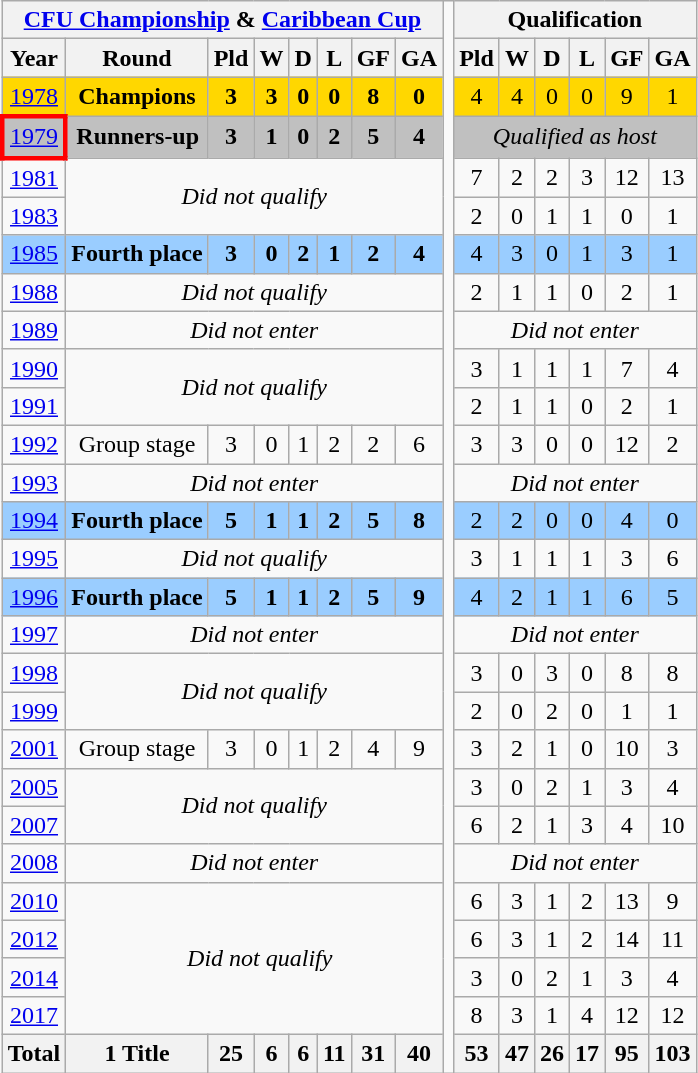<table class="wikitable" style="text-align: center;">
<tr>
<th colspan=8><a href='#'>CFU Championship</a> & <a href='#'>Caribbean Cup</a></th>
<td rowspan=28></td>
<th colspan=6>Qualification</th>
</tr>
<tr>
<th>Year</th>
<th>Round</th>
<th>Pld</th>
<th>W</th>
<th>D</th>
<th>L</th>
<th>GF</th>
<th>GA</th>
<th>Pld</th>
<th>W</th>
<th>D</th>
<th>L</th>
<th>GF</th>
<th>GA</th>
</tr>
<tr bgcolor="gold">
<td> <a href='#'>1978</a></td>
<td><strong>Champions</strong></td>
<td><strong>3</strong></td>
<td><strong>3</strong></td>
<td><strong>0</strong></td>
<td><strong>0</strong></td>
<td><strong>8</strong></td>
<td><strong>0</strong></td>
<td>4</td>
<td>4</td>
<td>0</td>
<td>0</td>
<td>9</td>
<td>1</td>
</tr>
<tr style="background:silver;">
<td style="border: 3px solid red"> <a href='#'>1979</a></td>
<td><strong>Runners-up</strong></td>
<td><strong>3</strong></td>
<td><strong>1</strong></td>
<td><strong>0</strong></td>
<td><strong>2</strong></td>
<td><strong>5</strong></td>
<td><strong>4</strong></td>
<td colspan=6><em>Qualified as host</em></td>
</tr>
<tr>
<td> <a href='#'>1981</a></td>
<td colspan=7 rowspan=2><em>Did not qualify</em></td>
<td>7</td>
<td>2</td>
<td>2</td>
<td>3</td>
<td>12</td>
<td>13</td>
</tr>
<tr>
<td> <a href='#'>1983</a></td>
<td>2</td>
<td>0</td>
<td>1</td>
<td>1</td>
<td>0</td>
<td>1</td>
</tr>
<tr style="background:#9acdff;">
<td> <a href='#'>1985</a></td>
<td><strong>Fourth place</strong></td>
<td><strong>3</strong></td>
<td><strong>0</strong></td>
<td><strong>2</strong></td>
<td><strong>1</strong></td>
<td><strong>2</strong></td>
<td><strong>4</strong></td>
<td>4</td>
<td>3</td>
<td>0</td>
<td>1</td>
<td>3</td>
<td>1</td>
</tr>
<tr>
<td> <a href='#'>1988</a></td>
<td colspan=7><em>Did not qualify</em></td>
<td>2</td>
<td>1</td>
<td>1</td>
<td>0</td>
<td>2</td>
<td>1</td>
</tr>
<tr>
<td> <a href='#'>1989</a></td>
<td colspan=7><em>Did not enter</em></td>
<td colspan=6><em>Did not enter</em></td>
</tr>
<tr>
<td> <a href='#'>1990</a></td>
<td colspan=7 rowspan=2><em>Did not qualify</em></td>
<td>3</td>
<td>1</td>
<td>1</td>
<td>1</td>
<td>7</td>
<td>4</td>
</tr>
<tr>
<td> <a href='#'>1991</a></td>
<td>2</td>
<td>1</td>
<td>1</td>
<td>0</td>
<td>2</td>
<td>1</td>
</tr>
<tr>
<td> <a href='#'>1992</a></td>
<td>Group stage</td>
<td>3</td>
<td>0</td>
<td>1</td>
<td>2</td>
<td>2</td>
<td>6</td>
<td>3</td>
<td>3</td>
<td>0</td>
<td>0</td>
<td>12</td>
<td>2</td>
</tr>
<tr>
<td> <a href='#'>1993</a></td>
<td colspan=7><em>Did not enter</em></td>
<td colspan=6><em>Did not enter</em></td>
</tr>
<tr style="background:#9acdff;">
<td> <a href='#'>1994</a></td>
<td><strong>Fourth place</strong></td>
<td><strong>5</strong></td>
<td><strong>1</strong></td>
<td><strong>1</strong></td>
<td><strong>2</strong></td>
<td><strong>5</strong></td>
<td><strong>8</strong></td>
<td>2</td>
<td>2</td>
<td>0</td>
<td>0</td>
<td>4</td>
<td>0</td>
</tr>
<tr>
<td> <a href='#'>1995</a></td>
<td colspan=7><em>Did not qualify</em></td>
<td>3</td>
<td>1</td>
<td>1</td>
<td>1</td>
<td>3</td>
<td>6</td>
</tr>
<tr style="background:#9acdff;">
<td> <a href='#'>1996</a></td>
<td><strong>Fourth place</strong></td>
<td><strong>5</strong></td>
<td><strong>1</strong></td>
<td><strong>1</strong></td>
<td><strong>2</strong></td>
<td><strong>5</strong></td>
<td><strong>9</strong></td>
<td>4</td>
<td>2</td>
<td>1</td>
<td>1</td>
<td>6</td>
<td>5</td>
</tr>
<tr>
<td>  <a href='#'>1997</a></td>
<td colspan=7><em>Did not enter</em></td>
<td colspan=6><em>Did not enter</em></td>
</tr>
<tr>
<td>  <a href='#'>1998</a></td>
<td colspan=7 rowspan=2><em>Did not qualify</em></td>
<td>3</td>
<td>0</td>
<td>3</td>
<td>0</td>
<td>8</td>
<td>8</td>
</tr>
<tr>
<td> <a href='#'>1999</a></td>
<td>2</td>
<td>0</td>
<td>2</td>
<td>0</td>
<td>1</td>
<td>1</td>
</tr>
<tr>
<td> <a href='#'>2001</a></td>
<td>Group stage</td>
<td>3</td>
<td>0</td>
<td>1</td>
<td>2</td>
<td>4</td>
<td>9</td>
<td>3</td>
<td>2</td>
<td>1</td>
<td>0</td>
<td>10</td>
<td>3</td>
</tr>
<tr>
<td> <a href='#'>2005</a></td>
<td colspan=7 rowspan=2><em>Did not qualify</em></td>
<td>3</td>
<td>0</td>
<td>2</td>
<td>1</td>
<td>3</td>
<td>4</td>
</tr>
<tr>
<td> <a href='#'>2007</a></td>
<td>6</td>
<td>2</td>
<td>1</td>
<td>3</td>
<td>4</td>
<td>10</td>
</tr>
<tr>
<td> <a href='#'>2008</a></td>
<td colspan=7><em>Did not enter</em></td>
<td colspan=6><em>Did not enter</em></td>
</tr>
<tr>
<td> <a href='#'>2010</a></td>
<td colspan=8 rowspan=4><em>Did not qualify</em></td>
<td>6</td>
<td>3</td>
<td>1</td>
<td>2</td>
<td>13</td>
<td>9</td>
</tr>
<tr>
<td> <a href='#'>2012</a></td>
<td>6</td>
<td>3</td>
<td>1</td>
<td>2</td>
<td>14</td>
<td>11</td>
</tr>
<tr>
<td> <a href='#'>2014</a></td>
<td>3</td>
<td>0</td>
<td>2</td>
<td>1</td>
<td>3</td>
<td>4</td>
</tr>
<tr>
<td> <a href='#'>2017</a></td>
<td>8</td>
<td>3</td>
<td>1</td>
<td>4</td>
<td>12</td>
<td>12</td>
</tr>
<tr>
<th>Total</th>
<th>1 Title</th>
<th>25</th>
<th>6</th>
<th>6</th>
<th>11</th>
<th>31</th>
<th>40</th>
<th>53</th>
<th>47</th>
<th>26</th>
<th>17</th>
<th>95</th>
<th>103</th>
</tr>
</table>
